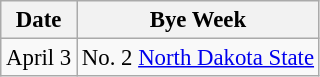<table class="wikitable" style="font-size:95%;">
<tr>
<th>Date</th>
<th>Bye Week</th>
</tr>
<tr>
<td>April 3</td>
<td>No. 2 <a href='#'>North Dakota State</a></td>
</tr>
</table>
